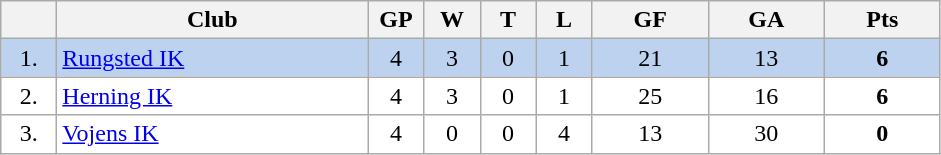<table class="wikitable">
<tr>
<th width="30"></th>
<th width="200">Club</th>
<th width="30">GP</th>
<th width="30">W</th>
<th width="30">T</th>
<th width="30">L</th>
<th width="70">GF</th>
<th width="70">GA</th>
<th width="70">Pts</th>
</tr>
<tr bgcolor="#BCD2EE" align="center">
<td>1.</td>
<td align="left"><a href='#'>Rungsted IK</a></td>
<td>4</td>
<td>3</td>
<td>0</td>
<td>1</td>
<td>21</td>
<td>13</td>
<td><strong>6</strong></td>
</tr>
<tr bgcolor="#FFFFFF" align="center">
<td>2.</td>
<td align="left"><a href='#'>Herning IK</a></td>
<td>4</td>
<td>3</td>
<td>0</td>
<td>1</td>
<td>25</td>
<td>16</td>
<td><strong>6</strong></td>
</tr>
<tr bgcolor="#FFFFFF" align="center">
<td>3.</td>
<td align="left"><a href='#'>Vojens IK</a></td>
<td>4</td>
<td>0</td>
<td>0</td>
<td>4</td>
<td>13</td>
<td>30</td>
<td><strong>0</strong></td>
</tr>
</table>
